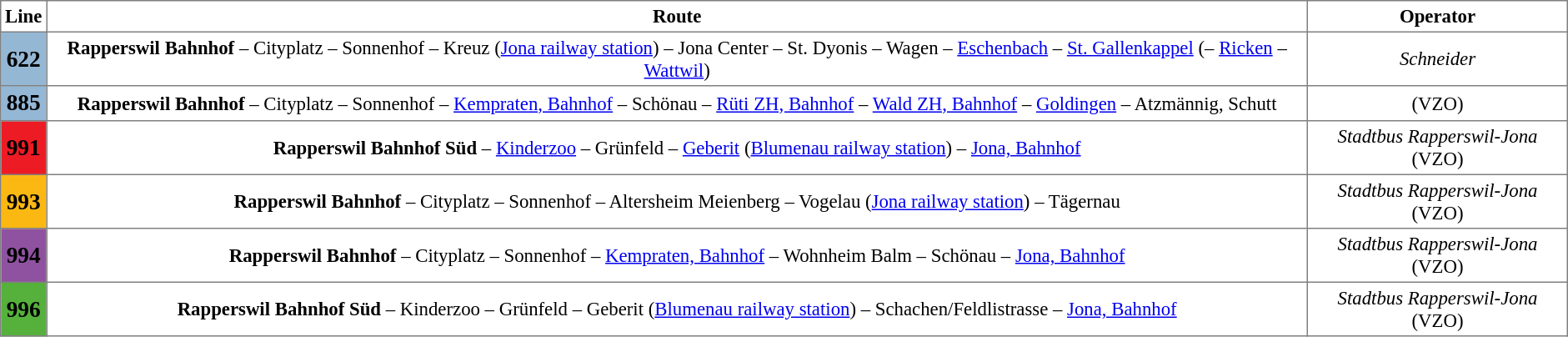<table border="1" cellspacing="0" cellpadding="3" style="border-collapse:collapse; font-size:95%; margin-left:10px; margin-bottom:5px;">
<tr>
<th>Line</th>
<th>Route</th>
<th>Operator</th>
</tr>
<tr align=center>
<td bgcolor=#94b7d4><span><big><strong>622</strong></big></span></td>
<td><strong>Rapperswil Bahnhof</strong> – Cityplatz – Sonnenhof – Kreuz (<a href='#'>Jona railway station</a>) – Jona Center – St. Dyonis – Wagen – <a href='#'>Eschenbach</a> – <a href='#'>St. Gallenkappel</a> (– <a href='#'>Ricken</a> – <a href='#'>Wattwil</a>)</td>
<td><em>Schneider</em></td>
</tr>
<tr align=center>
<td bgcolor=#93b7d4><span><big><strong>885</strong></big></span></td>
<td><strong>Rapperswil Bahnhof</strong> – Cityplatz – Sonnenhof – <a href='#'>Kempraten, Bahnhof</a> – Schönau – <a href='#'>Rüti ZH, Bahnhof</a> – <a href='#'>Wald ZH, Bahnhof</a> – <a href='#'>Goldingen</a> – Atzmännig, Schutt</td>
<td>(VZO)</td>
</tr>
<tr align=center>
<td bgcolor=#ed1b24><span><big><strong>991</strong></big></span></td>
<td><strong>Rapperswil Bahnhof Süd</strong> – <a href='#'>Kinderzoo</a> – Grünfeld – <a href='#'>Geberit</a> (<a href='#'>Blumenau railway station</a>) – <a href='#'>Jona, Bahnhof</a></td>
<td><em>Stadtbus Rapperswil-Jona</em> (VZO)</td>
</tr>
<tr align=center>
<td bgcolor=#fcb812><span><big><strong>993</strong></big></span></td>
<td><strong>Rapperswil Bahnhof</strong> – Cityplatz – Sonnenhof – Altersheim Meienberg – Vogelau (<a href='#'>Jona railway station</a>) – Tägernau</td>
<td><em>Stadtbus Rapperswil-Jona</em> (VZO)</td>
</tr>
<tr align=center>
<td bgcolor=#8f52a0><span><big><strong>994</strong></big></span></td>
<td><strong>Rapperswil Bahnhof</strong> – Cityplatz – Sonnenhof – <a href='#'>Kempraten, Bahnhof</a> – Wohnheim Balm – Schönau – <a href='#'>Jona, Bahnhof</a></td>
<td><em>Stadtbus Rapperswil-Jona</em> (VZO)</td>
</tr>
<tr align=center>
<td bgcolor=#56b03c><span><big><strong>996</strong></big></span></td>
<td><strong>Rapperswil Bahnhof Süd</strong> – Kinderzoo – Grünfeld – Geberit (<a href='#'>Blumenau railway station</a>) – Schachen/Feldlistrasse – <a href='#'>Jona, Bahnhof</a></td>
<td><em>Stadtbus Rapperswil-Jona</em> (VZO)</td>
</tr>
</table>
